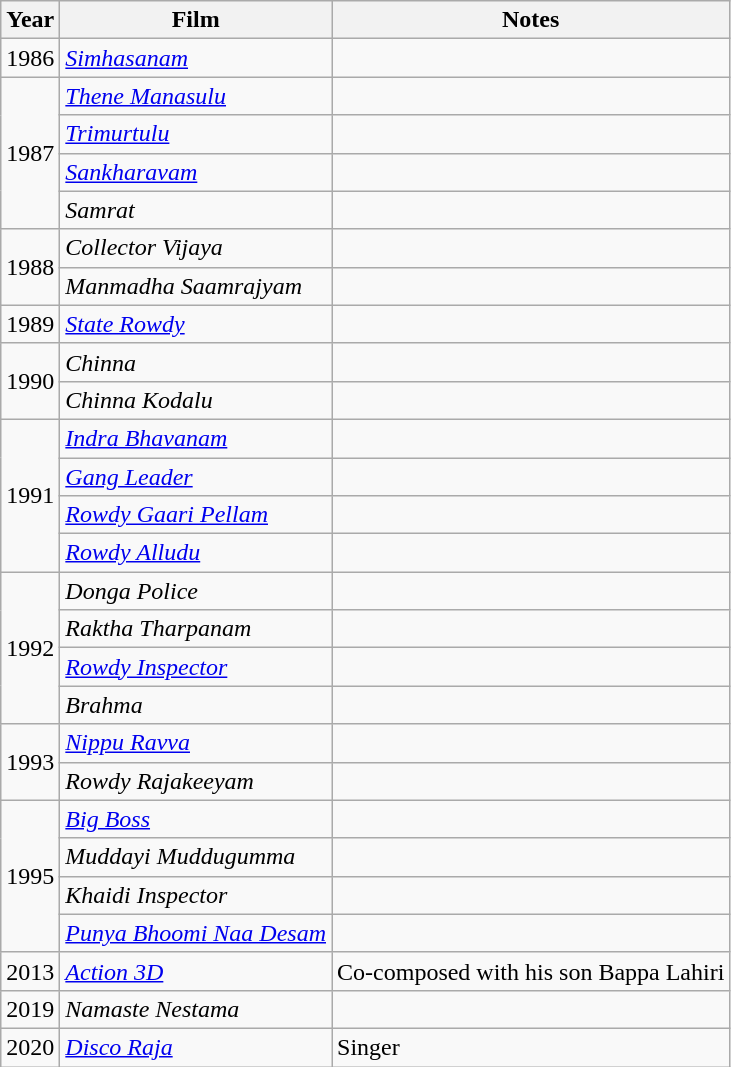<table class="wikitable sortable">
<tr>
<th>Year</th>
<th>Film</th>
<th>Notes</th>
</tr>
<tr>
<td>1986</td>
<td><em><a href='#'>Simhasanam</a></em></td>
<td></td>
</tr>
<tr>
<td rowspan="4">1987</td>
<td><em><a href='#'>Thene Manasulu</a></em></td>
<td></td>
</tr>
<tr>
<td><em><a href='#'>Trimurtulu</a></em></td>
<td></td>
</tr>
<tr>
<td><em><a href='#'>Sankharavam</a></em></td>
<td></td>
</tr>
<tr>
<td><em>Samrat</em></td>
<td></td>
</tr>
<tr>
<td rowspan="2">1988</td>
<td><em>Collector Vijaya</em></td>
<td></td>
</tr>
<tr>
<td><em>Manmadha Saamrajyam</em></td>
<td></td>
</tr>
<tr>
<td>1989</td>
<td><em><a href='#'>State Rowdy</a></em></td>
<td></td>
</tr>
<tr>
<td rowspan="2">1990</td>
<td><em>Chinna</em></td>
<td></td>
</tr>
<tr>
<td><em>Chinna Kodalu</em></td>
<td></td>
</tr>
<tr>
<td rowspan="4">1991</td>
<td><em><a href='#'>Indra Bhavanam</a></em></td>
<td></td>
</tr>
<tr>
<td><em><a href='#'>Gang Leader</a></em></td>
<td></td>
</tr>
<tr>
<td><em><a href='#'>Rowdy Gaari Pellam</a></em></td>
<td></td>
</tr>
<tr>
<td><em><a href='#'>Rowdy Alludu</a></em></td>
<td></td>
</tr>
<tr>
<td rowspan="4">1992</td>
<td><em>Donga Police</em></td>
<td></td>
</tr>
<tr>
<td><em>Raktha Tharpanam</em></td>
<td></td>
</tr>
<tr>
<td><em><a href='#'>Rowdy Inspector</a></em></td>
<td></td>
</tr>
<tr>
<td><em>Brahma</em></td>
<td></td>
</tr>
<tr>
<td rowspan="2">1993</td>
<td><em><a href='#'>Nippu Ravva</a></em></td>
<td></td>
</tr>
<tr>
<td><em>Rowdy Rajakeeyam</em></td>
<td></td>
</tr>
<tr>
<td rowspan="4">1995</td>
<td><a href='#'><em>Big Boss</em></a></td>
<td></td>
</tr>
<tr>
<td><em>Muddayi Muddugumma</em></td>
<td></td>
</tr>
<tr>
<td><em>Khaidi Inspector</em></td>
<td></td>
</tr>
<tr>
<td><em><a href='#'>Punya Bhoomi Naa Desam</a></em></td>
<td></td>
</tr>
<tr>
<td>2013</td>
<td><em><a href='#'>Action 3D</a></em></td>
<td>Co-composed with his son Bappa Lahiri</td>
</tr>
<tr>
<td>2019</td>
<td><em>Namaste Nestama</em></td>
<td></td>
</tr>
<tr>
<td>2020</td>
<td><em><a href='#'>Disco Raja</a></em></td>
<td>Singer</td>
</tr>
</table>
